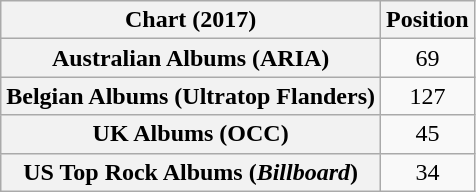<table class="wikitable sortable plainrowheaders" style="text-align:center">
<tr>
<th scope="col">Chart (2017)</th>
<th scope="col">Position</th>
</tr>
<tr>
<th scope="row">Australian Albums (ARIA)</th>
<td>69</td>
</tr>
<tr>
<th scope="row">Belgian Albums (Ultratop Flanders)</th>
<td>127</td>
</tr>
<tr>
<th scope="row">UK Albums (OCC)</th>
<td>45</td>
</tr>
<tr>
<th scope="row">US Top Rock Albums (<em>Billboard</em>)</th>
<td>34</td>
</tr>
</table>
